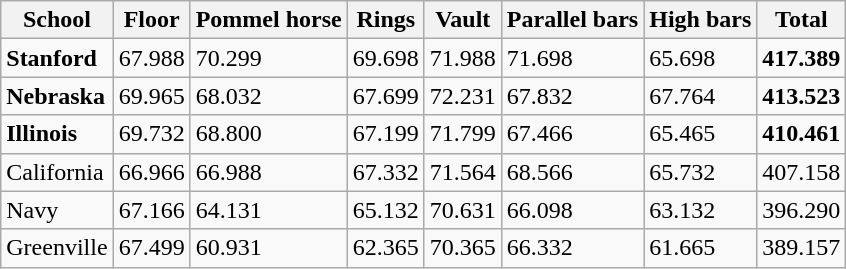<table class="wikitable">
<tr>
<th>School</th>
<th>Floor</th>
<th>Pommel horse</th>
<th>Rings</th>
<th>Vault</th>
<th>Parallel bars</th>
<th>High bars</th>
<th>Total</th>
</tr>
<tr>
<td><strong>Stanford</strong></td>
<td>67.988</td>
<td>70.299</td>
<td>69.698</td>
<td>71.988</td>
<td>71.698</td>
<td>65.698</td>
<td><strong>417.389</strong></td>
</tr>
<tr>
<td><strong>Nebraska</strong></td>
<td>69.965</td>
<td>68.032</td>
<td>67.699</td>
<td>72.231</td>
<td>67.832</td>
<td>67.764</td>
<td><strong>413.523</strong></td>
</tr>
<tr>
<td><strong>Illinois</strong></td>
<td>69.732</td>
<td>68.800</td>
<td>67.199</td>
<td>71.799</td>
<td>67.466</td>
<td>65.465</td>
<td><strong>410.461</strong></td>
</tr>
<tr>
<td>California</td>
<td>66.966</td>
<td>66.988</td>
<td>67.332</td>
<td>71.564</td>
<td>68.566</td>
<td>65.732</td>
<td>407.158</td>
</tr>
<tr>
<td>Navy</td>
<td>67.166</td>
<td>64.131</td>
<td>65.132</td>
<td>70.631</td>
<td>66.098</td>
<td>63.132</td>
<td>396.290</td>
</tr>
<tr>
<td>Greenville</td>
<td>67.499</td>
<td>60.931</td>
<td>62.365</td>
<td>70.365</td>
<td>66.332</td>
<td>61.665</td>
<td>389.157</td>
</tr>
</table>
